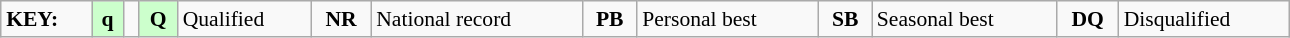<table class="wikitable" style="margin:0.5em auto; font-size:90%;position:relative;" width=68%>
<tr>
<td><strong>KEY:</strong></td>
<td bgcolor=ccffcc align=center><strong>q</strong></td>
<td></td>
<td bgcolor=ccffcc align=center><strong>Q</strong></td>
<td>Qualified</td>
<td align=center><strong>NR</strong></td>
<td>National record</td>
<td align=center><strong>PB</strong></td>
<td>Personal best</td>
<td align=center><strong>SB</strong></td>
<td>Seasonal best</td>
<td align=center><strong>DQ</strong></td>
<td>Disqualified</td>
</tr>
</table>
